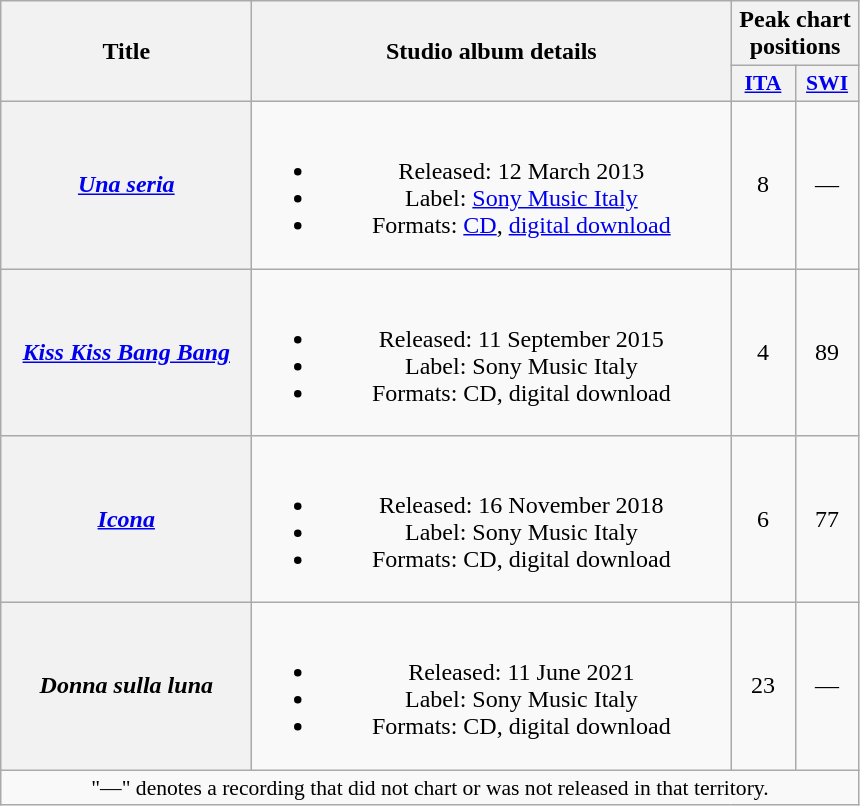<table class="wikitable plainrowheaders" style="text-align:center;">
<tr>
<th scope="col" rowspan="2" style="width:10em;">Title</th>
<th scope="col" rowspan="2" style="width:19.5em;">Studio album details</th>
<th scope="col" colspan="2">Peak chart positions</th>
</tr>
<tr>
<th scope="col" style="width:2.5em;font-size:90%;"><a href='#'>ITA</a><br></th>
<th scope="col" style="width:2.5em;font-size:90%;"><a href='#'>SWI</a><br></th>
</tr>
<tr>
<th scope="row"><em><a href='#'>Una seria</a></em></th>
<td><br><ul><li>Released: 12 March 2013</li><li>Label: <a href='#'>Sony Music Italy</a></li><li>Formats: <a href='#'>CD</a>, <a href='#'>digital download</a></li></ul></td>
<td>8</td>
<td>—</td>
</tr>
<tr>
<th scope="row"><em><a href='#'>Kiss Kiss Bang Bang</a></em></th>
<td><br><ul><li>Released: 11 September 2015</li><li>Label: Sony Music Italy</li><li>Formats: CD, digital download</li></ul></td>
<td>4</td>
<td>89</td>
</tr>
<tr>
<th scope="row"><em><a href='#'>Icona</a></em></th>
<td><br><ul><li>Released: 16 November 2018</li><li>Label: Sony Music Italy</li><li>Formats: CD, digital download</li></ul></td>
<td>6</td>
<td>77</td>
</tr>
<tr>
<th scope="row"><em>Donna sulla luna</em></th>
<td><br><ul><li>Released: 11 June 2021</li><li>Label: Sony Music Italy</li><li>Formats: CD, digital download</li></ul></td>
<td>23</td>
<td>—</td>
</tr>
<tr>
<td colspan="14" style="font-size:90%">"—" denotes a recording that did not chart or was not released in that territory.</td>
</tr>
</table>
